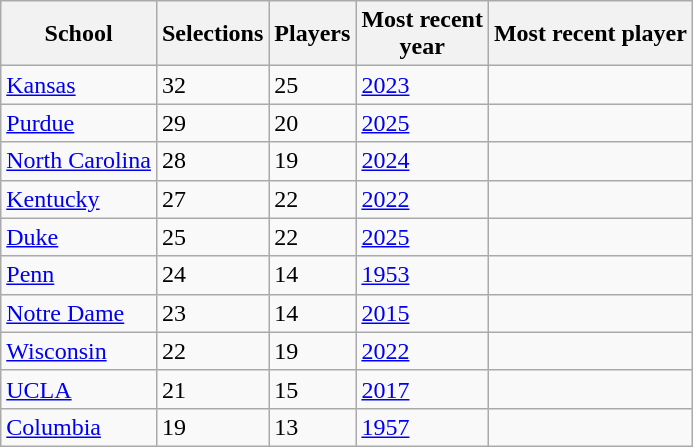<table class="wikitable sortable" border="1">
<tr>
<th scope="col">School</th>
<th scope="col">Selections</th>
<th scope="col">Players</th>
<th scope="col">Most recent<br>year</th>
<th scope="col">Most recent player</th>
</tr>
<tr>
<td><a href='#'>Kansas</a></td>
<td>32</td>
<td>25</td>
<td><a href='#'>2023</a></td>
<td></td>
</tr>
<tr>
<td><a href='#'>Purdue</a></td>
<td>29</td>
<td>20</td>
<td><a href='#'>2025</a></td>
<td></td>
</tr>
<tr>
<td><a href='#'>North Carolina</a></td>
<td>28</td>
<td>19</td>
<td><a href='#'>2024</a></td>
<td></td>
</tr>
<tr>
<td><a href='#'>Kentucky</a></td>
<td>27</td>
<td>22</td>
<td><a href='#'>2022</a></td>
<td></td>
</tr>
<tr>
<td><a href='#'>Duke</a></td>
<td>25</td>
<td>22</td>
<td><a href='#'>2025</a></td>
<td></td>
</tr>
<tr>
<td><a href='#'>Penn</a></td>
<td>24</td>
<td>14</td>
<td><a href='#'>1953</a></td>
<td></td>
</tr>
<tr>
<td><a href='#'>Notre Dame</a></td>
<td>23</td>
<td>14</td>
<td><a href='#'>2015</a></td>
<td></td>
</tr>
<tr>
<td><a href='#'>Wisconsin</a></td>
<td>22</td>
<td>19</td>
<td><a href='#'>2022</a></td>
<td></td>
</tr>
<tr>
<td><a href='#'>UCLA</a></td>
<td>21</td>
<td>15</td>
<td><a href='#'>2017</a></td>
<td></td>
</tr>
<tr>
<td><a href='#'>Columbia</a></td>
<td>19</td>
<td>13</td>
<td><a href='#'>1957</a></td>
<td></td>
</tr>
</table>
